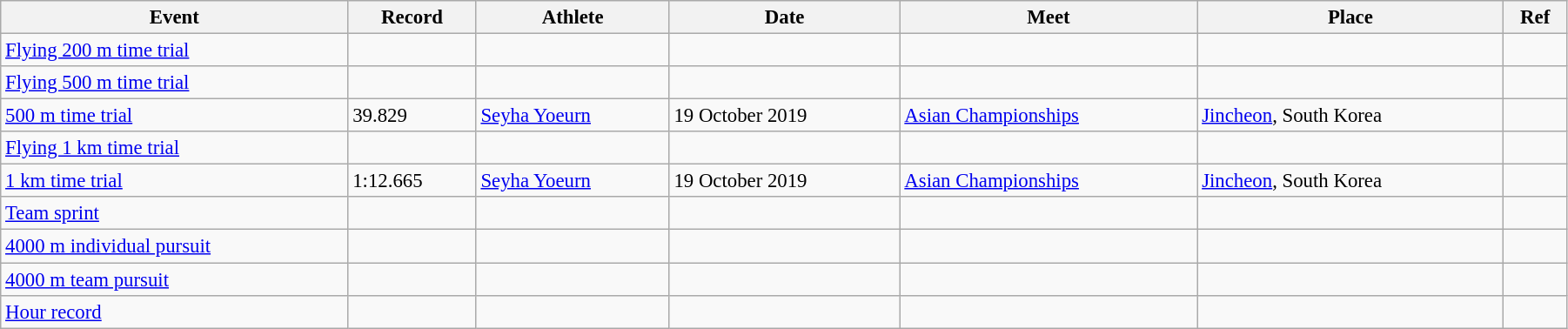<table class="wikitable" style="font-size:95%; width: 95%;">
<tr>
<th>Event</th>
<th>Record</th>
<th>Athlete</th>
<th>Date</th>
<th>Meet</th>
<th>Place</th>
<th>Ref</th>
</tr>
<tr>
<td><a href='#'>Flying 200 m time trial</a></td>
<td></td>
<td></td>
<td></td>
<td></td>
<td></td>
<td></td>
</tr>
<tr>
<td><a href='#'>Flying 500 m time trial</a></td>
<td></td>
<td></td>
<td></td>
<td></td>
<td></td>
<td></td>
</tr>
<tr>
<td><a href='#'>500 m time trial</a></td>
<td>39.829</td>
<td><a href='#'>Seyha Yoeurn</a></td>
<td>19 October 2019</td>
<td><a href='#'>Asian Championships</a></td>
<td> <a href='#'>Jincheon</a>, South Korea</td>
<td></td>
</tr>
<tr>
<td><a href='#'>Flying 1 km time trial</a></td>
<td></td>
<td></td>
<td></td>
<td></td>
<td></td>
<td></td>
</tr>
<tr>
<td><a href='#'>1 km time trial</a></td>
<td>1:12.665</td>
<td><a href='#'>Seyha Yoeurn</a></td>
<td>19 October 2019</td>
<td><a href='#'>Asian Championships</a></td>
<td> <a href='#'>Jincheon</a>, South Korea</td>
<td></td>
</tr>
<tr>
<td><a href='#'>Team sprint</a></td>
<td></td>
<td></td>
<td></td>
<td></td>
<td></td>
<td></td>
</tr>
<tr>
<td><a href='#'>4000 m individual pursuit</a></td>
<td></td>
<td></td>
<td></td>
<td></td>
<td></td>
<td></td>
</tr>
<tr>
<td><a href='#'>4000 m team pursuit</a></td>
<td></td>
<td></td>
<td></td>
<td></td>
<td></td>
<td></td>
</tr>
<tr>
<td><a href='#'>Hour record</a></td>
<td></td>
<td></td>
<td></td>
<td></td>
<td></td>
<td></td>
</tr>
</table>
